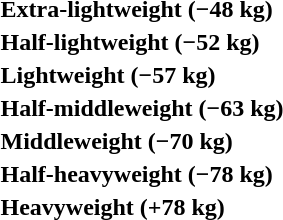<table>
<tr>
<th rowspan=2 style="text-align:left;">Extra-lightweight (−48 kg)</th>
<td rowspan=2></td>
<td rowspan=2></td>
<td></td>
</tr>
<tr>
<td></td>
</tr>
<tr>
<th rowspan=2 style="text-align:left;">Half-lightweight (−52 kg)</th>
<td rowspan=2></td>
<td rowspan=2></td>
<td></td>
</tr>
<tr>
<td></td>
</tr>
<tr>
<th rowspan=2 style="text-align:left;">Lightweight (−57 kg)</th>
<td rowspan=2></td>
<td rowspan=2></td>
<td></td>
</tr>
<tr>
<td></td>
</tr>
<tr>
<th rowspan=2 style="text-align:left;">Half-middleweight (−63 kg)</th>
<td rowspan=2></td>
<td rowspan=2></td>
<td></td>
</tr>
<tr>
<td></td>
</tr>
<tr>
<th rowspan=2 style="text-align:left;">Middleweight (−70 kg)</th>
<td rowspan=2></td>
<td rowspan=2></td>
<td></td>
</tr>
<tr>
<td></td>
</tr>
<tr>
<th rowspan=2 style="text-align:left;">Half-heavyweight (−78 kg)</th>
<td rowspan=2></td>
<td rowspan=2></td>
<td></td>
</tr>
<tr>
<td></td>
</tr>
<tr>
<th rowspan=2 style="text-align:left;">Heavyweight (+78 kg)</th>
<td rowspan=2></td>
<td rowspan=2></td>
<td></td>
</tr>
<tr>
<td></td>
</tr>
</table>
